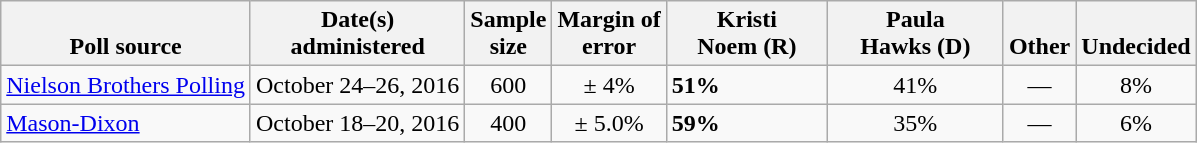<table class="wikitable">
<tr valign= bottom>
<th>Poll source</th>
<th>Date(s)<br>administered</th>
<th>Sample<br>size</th>
<th>Margin of<br>error</th>
<th style="width:100px;">Kristi<br>Noem (R)</th>
<th style="width:110px;">Paula<br>Hawks (D)</th>
<th>Other</th>
<th>Undecided</th>
</tr>
<tr>
<td><a href='#'>Nielson Brothers Polling</a></td>
<td align=center>October 24–26, 2016</td>
<td align=center>600</td>
<td align=center>± 4%</td>
<td><strong>51%</strong></td>
<td align=center>41%</td>
<td align=center>—</td>
<td align=center>8%</td>
</tr>
<tr>
<td><a href='#'>Mason-Dixon</a></td>
<td align=center>October 18–20, 2016</td>
<td align=center>400</td>
<td align=center>± 5.0%</td>
<td><strong>59%</strong></td>
<td align=center>35%</td>
<td align=center>—</td>
<td align=center>6%</td>
</tr>
</table>
